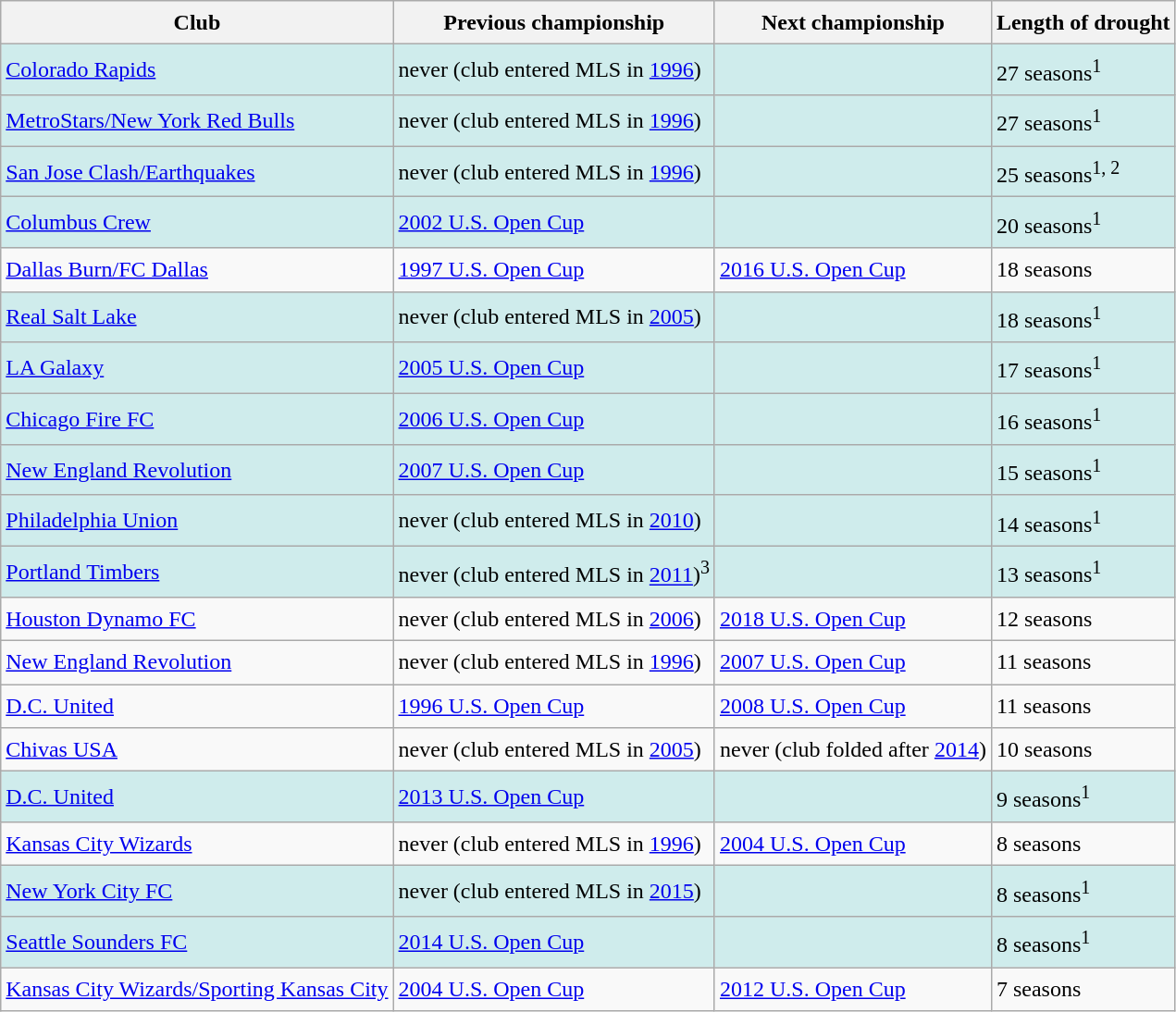<table class="wikitable sortable" style="font-size:1.00em; line-height:1.5em;">
<tr>
<th>Club</th>
<th>Previous championship</th>
<th>Next championship</th>
<th>Length of drought</th>
</tr>
<tr style="background:#CFECEC">
<td><a href='#'>Colorado Rapids</a></td>
<td>never (club entered MLS in <a href='#'>1996</a>)</td>
<td></td>
<td>27 seasons<sup>1</sup></td>
</tr>
<tr style="background:#CFECEC">
<td><a href='#'>MetroStars/New York Red Bulls</a></td>
<td>never (club entered MLS in <a href='#'>1996</a>)</td>
<td></td>
<td>27 seasons<sup>1</sup></td>
</tr>
<tr style="background:#CFECEC">
<td><a href='#'>San Jose Clash/Earthquakes</a></td>
<td>never (club entered MLS in <a href='#'>1996</a>)</td>
<td></td>
<td>25 seasons<sup>1, 2</sup></td>
</tr>
<tr style="background:#CFECEC">
<td><a href='#'>Columbus Crew</a></td>
<td><a href='#'>2002 U.S. Open Cup</a></td>
<td></td>
<td>20 seasons<sup>1</sup></td>
</tr>
<tr>
<td><a href='#'>Dallas Burn/FC Dallas</a></td>
<td><a href='#'>1997 U.S. Open Cup</a></td>
<td><a href='#'>2016 U.S. Open Cup</a></td>
<td>18 seasons</td>
</tr>
<tr style="background:#CFECEC">
<td><a href='#'>Real Salt Lake</a></td>
<td>never (club entered MLS in <a href='#'>2005</a>)</td>
<td></td>
<td>18 seasons<sup>1</sup></td>
</tr>
<tr style="background:#CFECEC">
<td><a href='#'>LA Galaxy</a></td>
<td><a href='#'>2005 U.S. Open Cup</a></td>
<td align="center"></td>
<td>17 seasons<sup>1</sup></td>
</tr>
<tr style="background:#CFECEC">
<td><a href='#'>Chicago Fire FC</a></td>
<td><a href='#'>2006 U.S. Open Cup</a></td>
<td></td>
<td>16 seasons<sup>1</sup></td>
</tr>
<tr style="background:#CFECEC">
<td><a href='#'>New England Revolution</a></td>
<td><a href='#'>2007 U.S. Open Cup</a></td>
<td></td>
<td>15 seasons<sup>1</sup></td>
</tr>
<tr style="background:#CFECEC">
<td><a href='#'>Philadelphia Union</a></td>
<td>never (club entered MLS in <a href='#'>2010</a>)</td>
<td></td>
<td>14 seasons<sup>1</sup></td>
</tr>
<tr style="background:#CFECEC">
<td><a href='#'>Portland Timbers</a></td>
<td>never (club entered MLS in <a href='#'>2011</a>)<sup>3</sup></td>
<td></td>
<td>13 seasons<sup>1</sup></td>
</tr>
<tr>
<td><a href='#'>Houston Dynamo FC</a></td>
<td>never (club entered MLS in <a href='#'>2006</a>)</td>
<td><a href='#'>2018 U.S. Open Cup</a></td>
<td>12 seasons</td>
</tr>
<tr>
<td><a href='#'>New England Revolution</a></td>
<td>never (club entered MLS in <a href='#'>1996</a>)</td>
<td><a href='#'>2007 U.S. Open Cup</a></td>
<td>11 seasons</td>
</tr>
<tr>
<td><a href='#'>D.C. United</a></td>
<td><a href='#'>1996 U.S. Open Cup</a></td>
<td><a href='#'>2008 U.S. Open Cup</a></td>
<td>11 seasons</td>
</tr>
<tr>
<td><a href='#'>Chivas USA</a></td>
<td>never (club entered MLS in <a href='#'>2005</a>)</td>
<td>never (club folded after <a href='#'>2014</a>)</td>
<td>10 seasons</td>
</tr>
<tr style="background:#CFECEC">
<td><a href='#'>D.C. United</a></td>
<td><a href='#'>2013 U.S. Open Cup</a></td>
<td></td>
<td>9 seasons<sup>1</sup></td>
</tr>
<tr>
<td><a href='#'>Kansas City Wizards</a></td>
<td>never (club entered MLS in <a href='#'>1996</a>)</td>
<td><a href='#'>2004 U.S. Open Cup</a></td>
<td>8 seasons</td>
</tr>
<tr style="background:#CFECEC">
<td><a href='#'>New York City FC</a></td>
<td>never (club entered MLS in <a href='#'>2015</a>)</td>
<td></td>
<td>8 seasons<sup>1</sup></td>
</tr>
<tr style="background:#CFECEC">
<td><a href='#'>Seattle Sounders FC</a></td>
<td><a href='#'>2014 U.S. Open Cup</a></td>
<td></td>
<td>8 seasons<sup>1</sup></td>
</tr>
<tr>
<td><a href='#'>Kansas City Wizards/Sporting Kansas City</a></td>
<td><a href='#'>2004 U.S. Open Cup</a></td>
<td><a href='#'>2012 U.S. Open Cup</a></td>
<td>7 seasons</td>
</tr>
</table>
